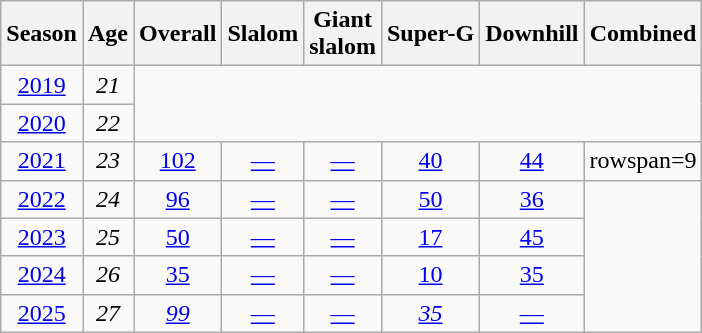<table class="wikitable" style="text-align:center; font-size:100%;">
<tr>
<th>Season</th>
<th>Age</th>
<th>Overall</th>
<th>Slalom</th>
<th>Giant<br>slalom</th>
<th>Super-G</th>
<th>Downhill</th>
<th>Combined</th>
</tr>
<tr>
<td><a href='#'>2019</a></td>
<td><em>21</em></td>
<td colspan=6 rowspan=2><em></em></td>
</tr>
<tr>
<td><a href='#'>2020</a></td>
<td><em>22</em></td>
</tr>
<tr>
<td><a href='#'>2021</a></td>
<td><em>23</em></td>
<td><a href='#'>102</a></td>
<td><a href='#'>—</a></td>
<td><a href='#'>—</a></td>
<td><a href='#'>40</a></td>
<td><a href='#'>44</a></td>
<td>rowspan=9 </td>
</tr>
<tr>
<td><a href='#'>2022</a></td>
<td><em>24</em></td>
<td><a href='#'>96</a></td>
<td><a href='#'>—</a></td>
<td><a href='#'>—</a></td>
<td><a href='#'>50</a></td>
<td><a href='#'>36</a></td>
</tr>
<tr>
<td><a href='#'>2023</a></td>
<td><em>25</em></td>
<td><a href='#'>50</a></td>
<td><a href='#'>—</a></td>
<td><a href='#'>—</a></td>
<td><a href='#'>17</a></td>
<td><a href='#'>45</a></td>
</tr>
<tr>
<td><a href='#'>2024</a></td>
<td><em>26</em></td>
<td><a href='#'>35</a></td>
<td><a href='#'>—</a></td>
<td><a href='#'>—</a></td>
<td><a href='#'>10</a></td>
<td><a href='#'>35</a></td>
</tr>
<tr>
<td><a href='#'>2025</a></td>
<td><em>27</em></td>
<td><a href='#'><em>99</em></a></td>
<td><a href='#'>—</a></td>
<td><a href='#'>—</a></td>
<td><a href='#'><em>35</em></a></td>
<td><a href='#'>—</a></td>
</tr>
</table>
